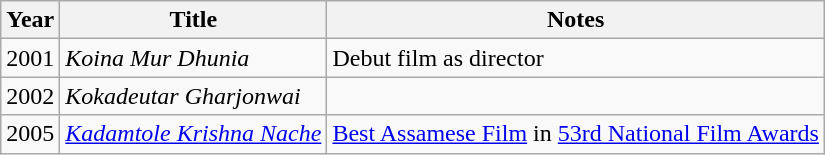<table class="wikitable sortable">
<tr>
<th>Year</th>
<th>Title</th>
<th>Notes</th>
</tr>
<tr>
<td>2001</td>
<td><em>Koina Mur Dhunia</em></td>
<td>Debut film as director</td>
</tr>
<tr>
<td>2002</td>
<td><em>Kokadeutar Gharjonwai</em></td>
<td></td>
</tr>
<tr>
<td>2005</td>
<td><em><a href='#'>Kadamtole Krishna Nache</a></em></td>
<td><a href='#'>Best Assamese Film</a> in <a href='#'>53rd National Film Awards</a></td>
</tr>
</table>
